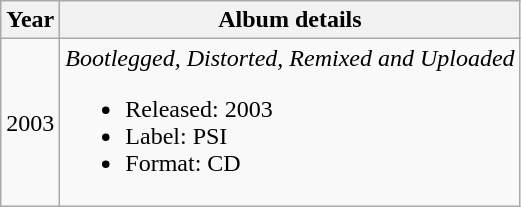<table class="wikitable">
<tr>
<th>Year</th>
<th>Album details</th>
</tr>
<tr>
<td>2003</td>
<td><em>Bootlegged, Distorted, Remixed and Uploaded</em><br><ul><li>Released: 2003</li><li>Label: PSI</li><li>Format: CD</li></ul></td>
</tr>
</table>
